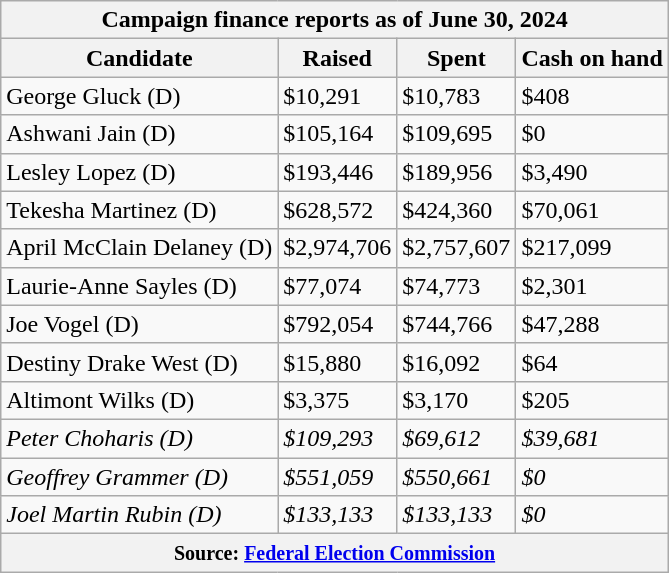<table class="wikitable sortable">
<tr>
<th colspan=4>Campaign finance reports as of June 30, 2024</th>
</tr>
<tr style="text-align:center;">
<th>Candidate</th>
<th>Raised</th>
<th>Spent</th>
<th>Cash on hand</th>
</tr>
<tr>
<td>George Gluck (D)</td>
<td>$10,291</td>
<td>$10,783</td>
<td>$408</td>
</tr>
<tr>
<td>Ashwani Jain (D)</td>
<td>$105,164</td>
<td>$109,695</td>
<td>$0</td>
</tr>
<tr>
<td>Lesley Lopez (D)</td>
<td>$193,446</td>
<td>$189,956</td>
<td>$3,490</td>
</tr>
<tr>
<td>Tekesha Martinez (D)</td>
<td>$628,572</td>
<td>$424,360</td>
<td>$70,061</td>
</tr>
<tr>
<td>April McClain Delaney (D)</td>
<td>$2,974,706</td>
<td>$2,757,607</td>
<td>$217,099</td>
</tr>
<tr>
<td>Laurie-Anne Sayles (D)</td>
<td>$77,074</td>
<td>$74,773</td>
<td>$2,301</td>
</tr>
<tr>
<td>Joe Vogel (D)</td>
<td>$792,054</td>
<td>$744,766</td>
<td>$47,288</td>
</tr>
<tr>
<td>Destiny Drake West (D)</td>
<td>$15,880</td>
<td>$16,092</td>
<td>$64</td>
</tr>
<tr>
<td>Altimont Wilks (D)</td>
<td>$3,375</td>
<td>$3,170</td>
<td>$205</td>
</tr>
<tr>
<td><em>Peter Choharis (D)</em></td>
<td><em>$109,293</em></td>
<td><em>$69,612</em></td>
<td><em>$39,681</em></td>
</tr>
<tr>
<td><em>Geoffrey Grammer (D)</em></td>
<td><em>$551,059</em></td>
<td><em>$550,661</em></td>
<td><em>$0</em></td>
</tr>
<tr>
<td><em>Joel Martin Rubin (D)</em></td>
<td><em>$133,133</em></td>
<td><em>$133,133</em></td>
<td><em>$0</em></td>
</tr>
<tr>
<th colspan="4"><small>Source: <a href='#'>Federal Election Commission</a></small></th>
</tr>
</table>
